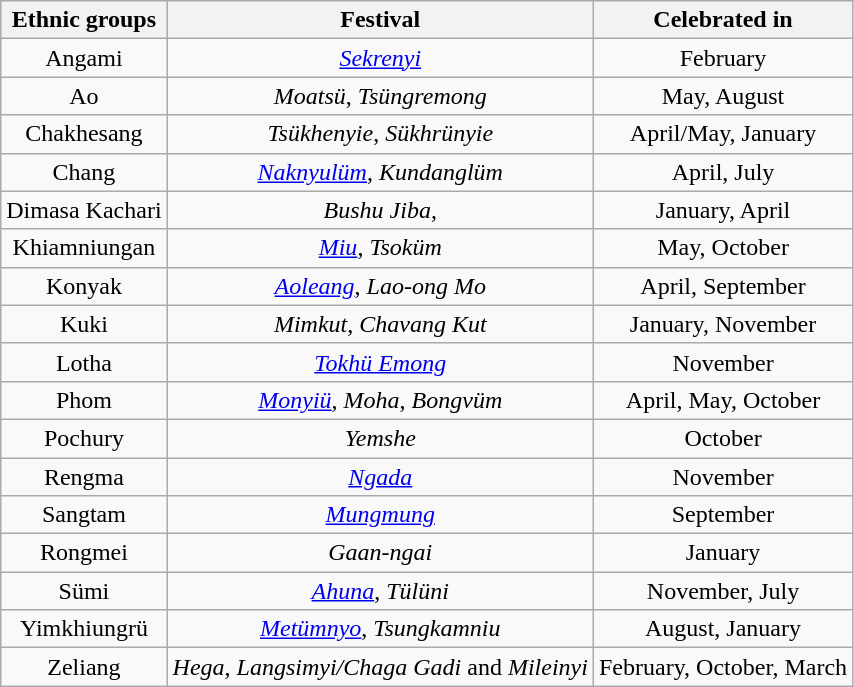<table class="wikitable sortable" style="text-align: center;">
<tr>
<th style="text-align:center;">Ethnic groups</th>
<th style="text-align:center;">Festival</th>
<th style="text-align:center;">Celebrated in</th>
</tr>
<tr>
<td>Angami</td>
<td><em><a href='#'>Sekrenyi</a></em></td>
<td>February</td>
</tr>
<tr>
<td>Ao</td>
<td><em>Moatsü</em>, <em>Tsüngremong</em></td>
<td>May, August</td>
</tr>
<tr>
<td>Chakhesang</td>
<td><em>Tsükhenyie</em>, <em>Sükhrünyie</em></td>
<td>April/May, January</td>
</tr>
<tr>
<td>Chang</td>
<td><em><a href='#'>Naknyulüm</a></em>, <em>Kundanglüm</em></td>
<td>April, July</td>
</tr>
<tr>
<td>Dimasa Kachari</td>
<td><em>Bushu Jiba</em>,</td>
<td>January, April</td>
</tr>
<tr>
<td>Khiamniungan</td>
<td><em><a href='#'>Miu</a></em>, <em>Tsoküm</em></td>
<td>May, October</td>
</tr>
<tr>
<td>Konyak</td>
<td><em><a href='#'>Aoleang</a></em>, <em>Lao-ong Mo</em></td>
<td>April, September</td>
</tr>
<tr>
<td>Kuki</td>
<td><em>Mimkut</em>, <em>Chavang Kut</em></td>
<td>January, November</td>
</tr>
<tr>
<td>Lotha</td>
<td><em><a href='#'>Tokhü Emong</a></em></td>
<td>November</td>
</tr>
<tr>
<td>Phom</td>
<td><em><a href='#'>Monyiü</a></em>, <em>Moha</em>, <em>Bongvüm</em></td>
<td>April, May, October</td>
</tr>
<tr>
<td>Pochury</td>
<td><em>Yemshe</em></td>
<td>October</td>
</tr>
<tr>
<td>Rengma</td>
<td><em><a href='#'>Ngada</a></em></td>
<td>November</td>
</tr>
<tr>
<td>Sangtam</td>
<td><em><a href='#'>Mungmung</a></em></td>
<td>September</td>
</tr>
<tr>
<td>Rongmei</td>
<td><em>Gaan-ngai</em></td>
<td>January</td>
</tr>
<tr>
<td>Sümi</td>
<td><em><a href='#'>Ahuna</a></em>, <em>Tülüni</em></td>
<td>November, July</td>
</tr>
<tr>
<td>Yimkhiungrü</td>
<td><em><a href='#'>Metümnyo</a></em>, <em> Tsungkamniu</em></td>
<td>August, January</td>
</tr>
<tr>
<td>Zeliang</td>
<td><em>Hega</em>, <em>Langsimyi/Chaga Gadi</em> and <em>Mileinyi</em></td>
<td>February, October, March</td>
</tr>
</table>
